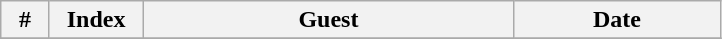<table class="wikitable plainrowheaders">
<tr>
<th width="25px">#</th>
<th width="55px">Index</th>
<th width="240px">Guest</th>
<th width="130px">Date</th>
</tr>
<tr>
</tr>
</table>
